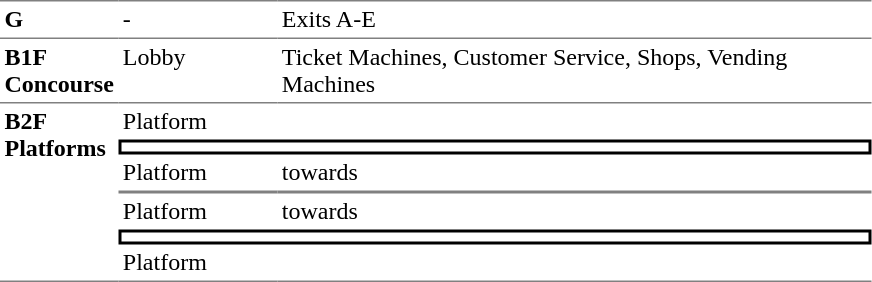<table table border=0 cellspacing=0 cellpadding=3>
<tr>
<td style="border-top:solid 1px gray;" width=50 valign=top><strong>G</strong></td>
<td style="border-top:solid 1px gray;" width=100 valign=top>-</td>
<td style="border-top:solid 1px gray;" width=390 valign=top>Exits A-E</td>
</tr>
<tr>
<td style="border-bottom:solid 1px gray; border-top:solid 1px gray;" valign=top width=50><strong>B1F<br>Concourse</strong></td>
<td style="border-bottom:solid 1px gray; border-top:solid 1px gray;" valign=top width=100>Lobby</td>
<td style="border-bottom:solid 1px gray; border-top:solid 1px gray;" valign=top width=390>Ticket Machines, Customer Service, Shops, Vending Machines</td>
</tr>
<tr>
<td style="border-bottom:solid 1px gray;" rowspan="6" valign=top><strong>B2F<br>Platforms</strong></td>
<td>Platform</td>
<td></td>
</tr>
<tr>
<td style="border-right:solid 2px black;border-left:solid 2px black;border-top:solid 2px black;border-bottom:solid 2px black;text-align:center;" colspan=2></td>
</tr>
<tr>
<td style="border-bottom:solid 1px gray;">Platform</td>
<td style="border-bottom:solid 1px gray;">  towards  </td>
</tr>
<tr>
<td style="border-top:solid 1px gray;">Platform</td>
<td style="border-top:solid 1px gray;">  towards   </td>
</tr>
<tr>
<td style="border-right:solid 2px black;border-left:solid 2px black;border-top:solid 2px black;border-bottom:solid 2px black;text-align:center;" colspan=2></td>
</tr>
<tr>
<td style="border-bottom:solid 1px gray;">Platform</td>
<td style="border-bottom:solid 1px gray;"></td>
</tr>
</table>
